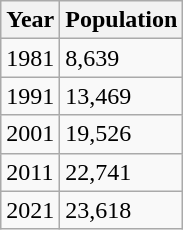<table class="wikitable">
<tr>
<th>Year</th>
<th>Population</th>
</tr>
<tr>
<td>1981</td>
<td>8,639</td>
</tr>
<tr>
<td>1991</td>
<td>13,469</td>
</tr>
<tr>
<td>2001</td>
<td>19,526</td>
</tr>
<tr>
<td>2011</td>
<td>22,741</td>
</tr>
<tr>
<td>2021</td>
<td>23,618</td>
</tr>
</table>
